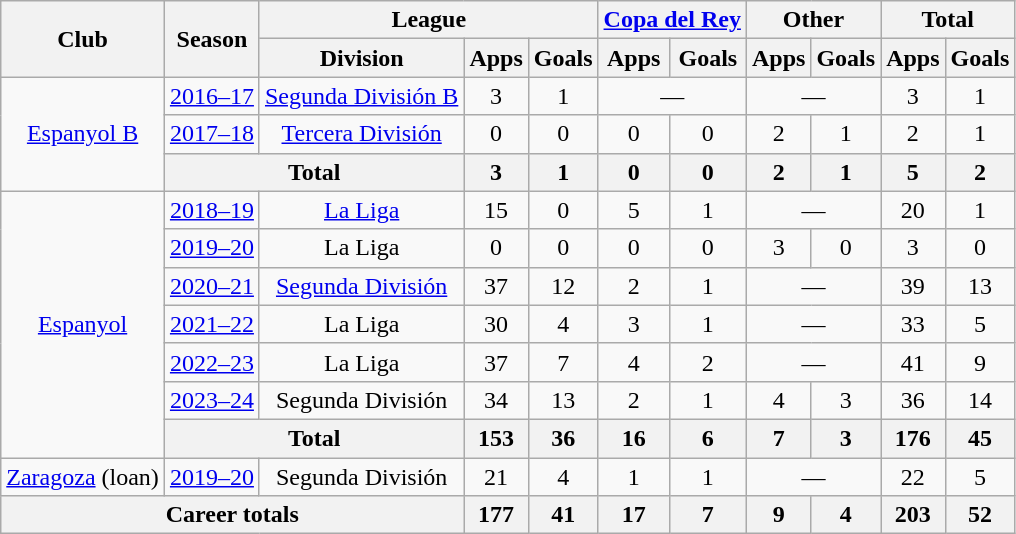<table class="wikitable" style="text-align:center">
<tr>
<th rowspan="2">Club</th>
<th rowspan="2">Season</th>
<th colspan="3">League</th>
<th colspan="2"><a href='#'>Copa del Rey</a></th>
<th colspan="2">Other</th>
<th colspan="2">Total</th>
</tr>
<tr>
<th>Division</th>
<th>Apps</th>
<th>Goals</th>
<th>Apps</th>
<th>Goals</th>
<th>Apps</th>
<th>Goals</th>
<th>Apps</th>
<th>Goals</th>
</tr>
<tr>
<td rowspan="3"><a href='#'>Espanyol B</a></td>
<td><a href='#'>2016–17</a></td>
<td><a href='#'>Segunda División B</a></td>
<td>3</td>
<td>1</td>
<td colspan="2">—</td>
<td colspan="2">—</td>
<td>3</td>
<td>1</td>
</tr>
<tr>
<td><a href='#'>2017–18</a></td>
<td><a href='#'>Tercera División</a></td>
<td>0</td>
<td>0</td>
<td>0</td>
<td>0</td>
<td>2</td>
<td>1</td>
<td>2</td>
<td>1</td>
</tr>
<tr>
<th colspan="2">Total</th>
<th>3</th>
<th>1</th>
<th>0</th>
<th>0</th>
<th>2</th>
<th>1</th>
<th>5</th>
<th>2</th>
</tr>
<tr>
<td rowspan="7"><a href='#'>Espanyol</a></td>
<td><a href='#'>2018–19</a></td>
<td><a href='#'>La Liga</a></td>
<td>15</td>
<td>0</td>
<td>5</td>
<td>1</td>
<td colspan="2">—</td>
<td>20</td>
<td>1</td>
</tr>
<tr>
<td><a href='#'>2019–20</a></td>
<td>La Liga</td>
<td>0</td>
<td>0</td>
<td>0</td>
<td>0</td>
<td>3</td>
<td>0</td>
<td>3</td>
<td>0</td>
</tr>
<tr>
<td><a href='#'>2020–21</a></td>
<td><a href='#'>Segunda División</a></td>
<td>37</td>
<td>12</td>
<td>2</td>
<td>1</td>
<td colspan="2">—</td>
<td>39</td>
<td>13</td>
</tr>
<tr>
<td><a href='#'>2021–22</a></td>
<td>La Liga</td>
<td>30</td>
<td>4</td>
<td>3</td>
<td>1</td>
<td colspan="2">—</td>
<td>33</td>
<td>5</td>
</tr>
<tr>
<td><a href='#'>2022–23</a></td>
<td>La Liga</td>
<td>37</td>
<td>7</td>
<td>4</td>
<td>2</td>
<td colspan="2">—</td>
<td>41</td>
<td>9</td>
</tr>
<tr>
<td><a href='#'>2023–24</a></td>
<td>Segunda División</td>
<td>34</td>
<td>13</td>
<td>2</td>
<td>1</td>
<td>4</td>
<td>3</td>
<td>36</td>
<td>14</td>
</tr>
<tr>
<th colspan="2">Total</th>
<th>153</th>
<th>36</th>
<th>16</th>
<th>6</th>
<th>7</th>
<th>3</th>
<th>176</th>
<th>45</th>
</tr>
<tr>
<td><a href='#'>Zaragoza</a> (loan)</td>
<td><a href='#'>2019–20</a></td>
<td>Segunda División</td>
<td>21</td>
<td>4</td>
<td>1</td>
<td>1</td>
<td colspan="2">—</td>
<td>22</td>
<td>5</td>
</tr>
<tr>
<th colspan="3">Career totals</th>
<th>177</th>
<th>41</th>
<th>17</th>
<th>7</th>
<th>9</th>
<th>4</th>
<th>203</th>
<th>52</th>
</tr>
</table>
